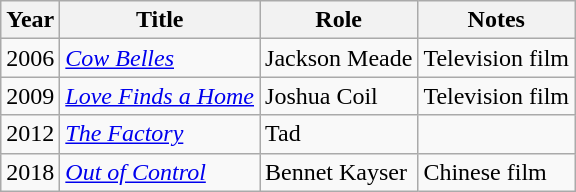<table class="wikitable sortable">
<tr>
<th>Year</th>
<th>Title</th>
<th>Role</th>
<th class="unsortable">Notes</th>
</tr>
<tr>
<td>2006</td>
<td><em><a href='#'>Cow Belles</a></em></td>
<td>Jackson Meade</td>
<td>Television film</td>
</tr>
<tr>
<td>2009</td>
<td><em><a href='#'>Love Finds a Home</a></em></td>
<td>Joshua Coil</td>
<td>Television film</td>
</tr>
<tr>
<td>2012</td>
<td><em><a href='#'>The Factory</a></em></td>
<td>Tad</td>
<td></td>
</tr>
<tr>
<td>2018</td>
<td><em><a href='#'>Out of Control</a></em></td>
<td>Bennet Kayser</td>
<td>Chinese film</td>
</tr>
</table>
